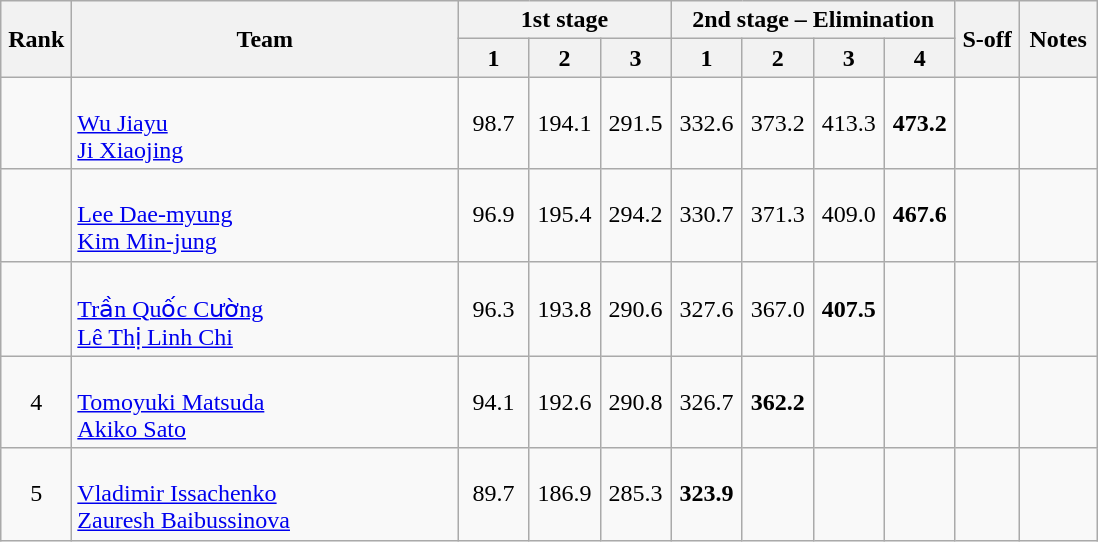<table class="wikitable" style="text-align:center">
<tr>
<th rowspan=2 width=40>Rank</th>
<th rowspan=2 width=250>Team</th>
<th colspan=3>1st stage</th>
<th colspan=4>2nd stage – Elimination</th>
<th rowspan=2 width=35>S-off</th>
<th rowspan=2 width=45>Notes</th>
</tr>
<tr>
<th width=40>1</th>
<th width=40>2</th>
<th width=40>3</th>
<th width=40>1</th>
<th width=40>2</th>
<th width=40>3</th>
<th width=40>4</th>
</tr>
<tr>
<td></td>
<td align=left><br><a href='#'>Wu Jiayu</a><br><a href='#'>Ji Xiaojing</a></td>
<td>98.7</td>
<td>194.1</td>
<td>291.5</td>
<td>332.6</td>
<td>373.2</td>
<td>413.3</td>
<td><strong>473.2</strong></td>
<td></td>
<td></td>
</tr>
<tr>
<td></td>
<td align=left><br><a href='#'>Lee Dae-myung</a><br><a href='#'>Kim Min-jung</a></td>
<td>96.9</td>
<td>195.4</td>
<td>294.2</td>
<td>330.7</td>
<td>371.3</td>
<td>409.0</td>
<td><strong>467.6</strong></td>
<td></td>
<td></td>
</tr>
<tr>
<td></td>
<td align=left><br><a href='#'>Trần Quốc Cường</a><br><a href='#'>Lê Thị Linh Chi</a></td>
<td>96.3</td>
<td>193.8</td>
<td>290.6</td>
<td>327.6</td>
<td>367.0</td>
<td><strong>407.5</strong></td>
<td></td>
<td></td>
<td></td>
</tr>
<tr>
<td>4</td>
<td align=left><br><a href='#'>Tomoyuki Matsuda</a><br><a href='#'>Akiko Sato</a></td>
<td>94.1</td>
<td>192.6</td>
<td>290.8</td>
<td>326.7</td>
<td><strong>362.2</strong></td>
<td></td>
<td></td>
<td></td>
<td></td>
</tr>
<tr>
<td>5</td>
<td align=left><br><a href='#'>Vladimir Issachenko</a><br><a href='#'>Zauresh Baibussinova</a></td>
<td>89.7</td>
<td>186.9</td>
<td>285.3</td>
<td><strong>323.9</strong></td>
<td></td>
<td></td>
<td></td>
<td></td>
<td></td>
</tr>
</table>
